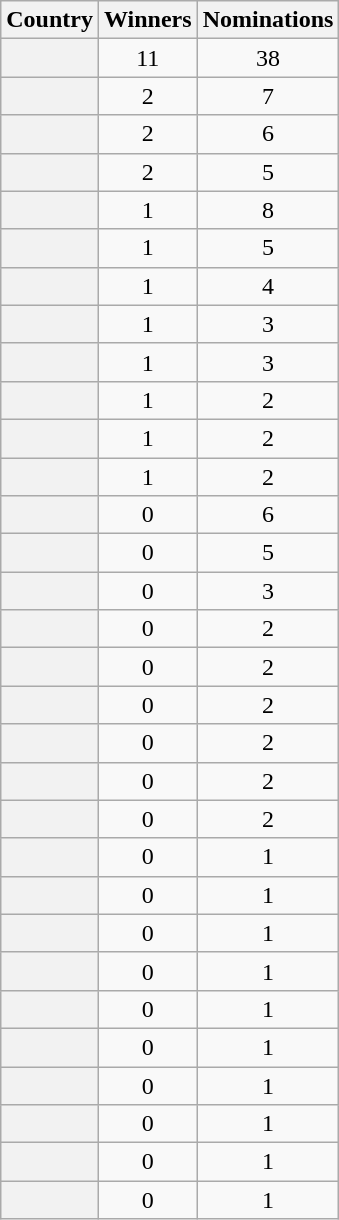<table class="sortable wikitable plainrowheaders" style="text-align:center">
<tr>
<th scope=col>Country</th>
<th scope=col data-sort-type=number>Winners</th>
<th scope=col data-sort-type=number>Nominations</th>
</tr>
<tr>
<th scope=row></th>
<td>11</td>
<td>38</td>
</tr>
<tr>
<th scope=row></th>
<td>2</td>
<td>7</td>
</tr>
<tr>
<th scope=row></th>
<td>2</td>
<td>6</td>
</tr>
<tr>
<th scope=row></th>
<td>2</td>
<td>5</td>
</tr>
<tr>
<th scope=row></th>
<td>1</td>
<td>8</td>
</tr>
<tr>
<th scope=row></th>
<td>1</td>
<td>5</td>
</tr>
<tr>
<th scope=row></th>
<td>1</td>
<td>4</td>
</tr>
<tr>
<th scope=row></th>
<td>1</td>
<td>3</td>
</tr>
<tr>
<th scope=row></th>
<td>1</td>
<td>3</td>
</tr>
<tr>
<th scope=row></th>
<td>1</td>
<td>2</td>
</tr>
<tr>
<th scope=row></th>
<td>1</td>
<td>2</td>
</tr>
<tr>
<th scope=row></th>
<td>1</td>
<td>2</td>
</tr>
<tr>
<th scope=row></th>
<td>0</td>
<td>6</td>
</tr>
<tr>
<th scope=row></th>
<td>0</td>
<td>5</td>
</tr>
<tr>
<th scope=row></th>
<td>0</td>
<td>3</td>
</tr>
<tr>
<th scope=row></th>
<td>0</td>
<td>2</td>
</tr>
<tr>
<th scope=row></th>
<td>0</td>
<td>2</td>
</tr>
<tr>
<th scope=row></th>
<td>0</td>
<td>2</td>
</tr>
<tr>
<th scope=row></th>
<td>0</td>
<td>2</td>
</tr>
<tr>
<th scope=row></th>
<td>0</td>
<td>2</td>
</tr>
<tr>
<th scope=row></th>
<td>0</td>
<td>2</td>
</tr>
<tr>
<th scope=row></th>
<td>0</td>
<td>1</td>
</tr>
<tr>
<th scope=row></th>
<td>0</td>
<td>1</td>
</tr>
<tr>
<th scope=row></th>
<td>0</td>
<td>1</td>
</tr>
<tr>
<th scope=row></th>
<td>0</td>
<td>1</td>
</tr>
<tr>
<th scope=row></th>
<td>0</td>
<td>1</td>
</tr>
<tr>
<th scope=row></th>
<td>0</td>
<td>1</td>
</tr>
<tr>
<th scope=row></th>
<td>0</td>
<td>1</td>
</tr>
<tr>
<th scope=row></th>
<td>0</td>
<td>1</td>
</tr>
<tr>
<th scope=row></th>
<td>0</td>
<td>1</td>
</tr>
<tr>
<th scope=row></th>
<td>0</td>
<td>1</td>
</tr>
</table>
